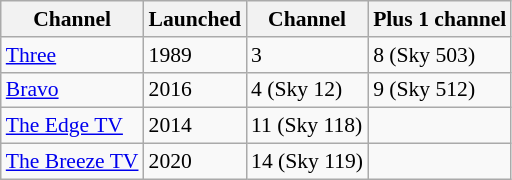<table class="wikitable" style="font-size: 90%;">
<tr>
<th>Channel</th>
<th>Launched</th>
<th>Channel</th>
<th>Plus 1 channel</th>
</tr>
<tr>
<td><a href='#'>Three</a></td>
<td>1989</td>
<td>3</td>
<td>8 (Sky 503)</td>
</tr>
<tr>
<td><a href='#'>Bravo</a></td>
<td>2016</td>
<td>4 (Sky 12)</td>
<td>9 (Sky 512)</td>
</tr>
<tr>
<td><a href='#'>The Edge TV</a></td>
<td>2014</td>
<td>11 (Sky 118)</td>
<td></td>
</tr>
<tr>
<td><a href='#'>The Breeze TV</a></td>
<td>2020</td>
<td>14 (Sky 119)</td>
<td></td>
</tr>
</table>
